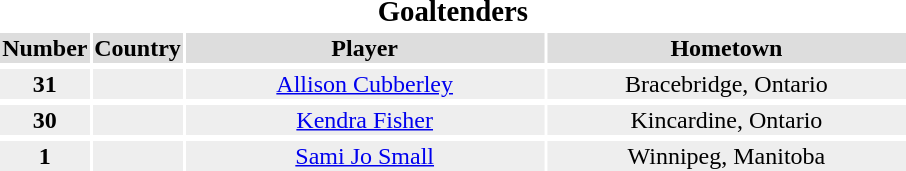<table>
<tr>
<th colspan=4><big>Goaltenders</big></th>
</tr>
<tr bgcolor="#dddddd">
<th width=10%>Number</th>
<th width=10%>Country</th>
<th width=40%>Player</th>
<th width=40%>Hometown</th>
</tr>
<tr>
</tr>
<tr bgcolor="#eeeeee">
<td align=center><strong>31</strong></td>
<td align=center></td>
<td align=center><a href='#'>Allison Cubberley</a></td>
<td align=center>Bracebridge, Ontario</td>
</tr>
<tr>
</tr>
<tr bgcolor="#eeeeee">
<td align=center><strong>30</strong></td>
<td align=center></td>
<td align=center><a href='#'>Kendra Fisher</a></td>
<td align=center>Kincardine, Ontario</td>
</tr>
<tr>
</tr>
<tr bgcolor="#eeeeee">
<td align=center><strong>1</strong></td>
<td align=center></td>
<td align=center><a href='#'>Sami Jo Small</a></td>
<td align=center>Winnipeg, Manitoba</td>
</tr>
<tr>
</tr>
</table>
